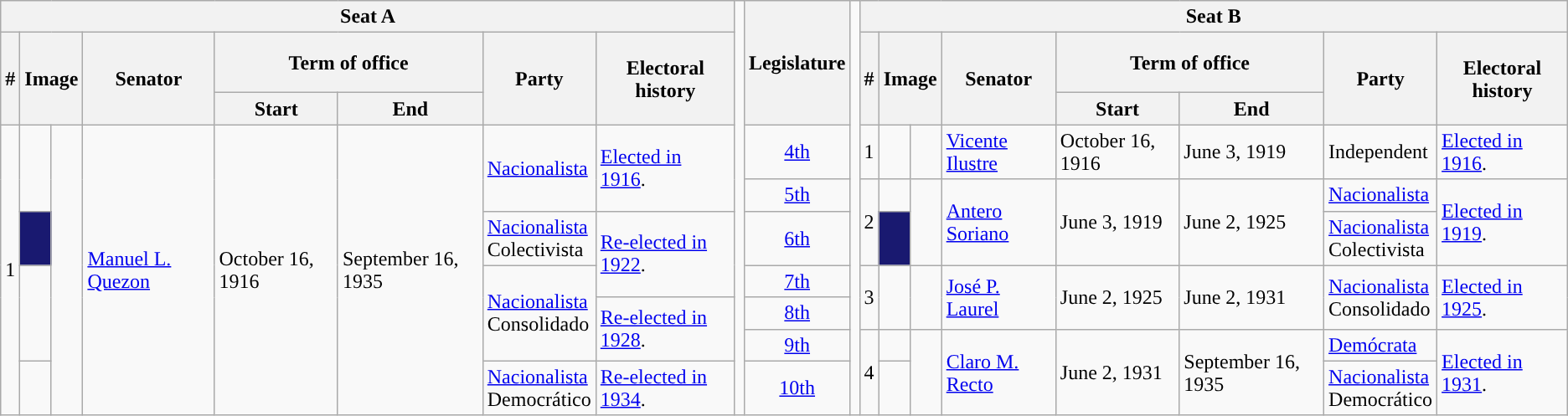<table class="wikitable">
<tr>
<th colspan="8">Seat A</th>
<td rowspan="99"></td>
<th rowspan="3">Legislature</th>
<td rowspan="99"></td>
<th colspan="8">Seat B</th>
</tr>
<tr style="height:3em">
<th rowspan="2">#</th>
<th rowspan="2" colspan="2">Image</th>
<th rowspan="2">Senator</th>
<th colspan="2">Term of office</th>
<th rowspan="2">Party</th>
<th rowspan="2">Electoral history</th>
<th rowspan="2">#</th>
<th rowspan="2" colspan="2">Image</th>
<th rowspan="2">Senator</th>
<th colspan="2">Term of office</th>
<th rowspan="2">Party</th>
<th rowspan="2">Electoral history</th>
</tr>
<tr>
<th>Start</th>
<th>End</th>
<th>Start</th>
<th>End</th>
</tr>
<tr>
<td rowspan="7" style="text-align:center;">1</td>
<td rowspan="2" style="background:"></td>
<td rowspan="7"></td>
<td rowspan="7"><a href='#'>Manuel L. Quezon</a></td>
<td rowspan="7">October 16, 1916</td>
<td rowspan="7">September 16, 1935</td>
<td rowspan="2"><a href='#'>Nacionalista</a></td>
<td rowspan="2"><a href='#'>Elected in 1916</a>.</td>
<td style="text-align:center;"><a href='#'>4th</a></td>
<td style="text-align:center;">1</td>
<td style="background:"></td>
<td></td>
<td><a href='#'>Vicente Ilustre</a></td>
<td>October 16, 1916</td>
<td>June 3, 1919</td>
<td>Independent</td>
<td><a href='#'>Elected in 1916</a>.</td>
</tr>
<tr>
<td style="text-align:center;"><a href='#'>5th</a></td>
<td rowspan="2" style="text-align:center;">2</td>
<td style="background:"></td>
<td rowspan="2"></td>
<td rowspan="2"><a href='#'>Antero Soriano</a></td>
<td rowspan="2">June 3, 1919</td>
<td rowspan="2">June 2, 1925</td>
<td><a href='#'>Nacionalista</a></td>
<td rowspan="2"><a href='#'>Elected in 1919</a>.</td>
</tr>
<tr>
<td style="background-color:#191970"></td>
<td><a href='#'>Nacionalista</a><br>Colectivista</td>
<td rowspan="2"><a href='#'>Re-elected in 1922</a>.</td>
<td style="text-align:center;"><a href='#'>6th</a></td>
<td style="background-color:#191970"></td>
<td><a href='#'>Nacionalista</a><br>Colectivista</td>
</tr>
<tr>
<td rowspan="3" style="background:"></td>
<td rowspan="3"><a href='#'>Nacionalista</a><br>Consolidado</td>
<td style="text-align:center;"><a href='#'>7th</a></td>
<td rowspan="2" style="text-align:center;">3</td>
<td rowspan="2" style="background:"></td>
<td rowspan="2"></td>
<td rowspan="2"><a href='#'>José P. Laurel</a></td>
<td rowspan="2">June 2, 1925</td>
<td rowspan="2">June 2, 1931</td>
<td rowspan="2"><a href='#'>Nacionalista</a><br>Consolidado</td>
<td rowspan="2"><a href='#'>Elected in 1925</a>.</td>
</tr>
<tr>
<td rowspan="2"><a href='#'>Re-elected in 1928</a>.</td>
<td style="text-align:center;"><a href='#'>8th</a></td>
</tr>
<tr>
<td style="text-align:center;"><a href='#'>9th</a></td>
<td rowspan="2" style="text-align:center;">4</td>
<td style="background:"></td>
<td rowspan="2"></td>
<td rowspan="2"><a href='#'>Claro M. Recto</a></td>
<td rowspan="2">June 2, 1931</td>
<td rowspan="2">September 16, 1935</td>
<td><a href='#'>Demócrata</a></td>
<td rowspan="2"><a href='#'>Elected in 1931</a>.</td>
</tr>
<tr>
<td style="background:"></td>
<td><a href='#'>Nacionalista</a><br>Democrático</td>
<td><a href='#'>Re-elected in 1934</a>.</td>
<td style="text-align:center;"><a href='#'>10th</a></td>
<td style="background:"></td>
<td><a href='#'>Nacionalista</a><br>Democrático</td>
</tr>
</table>
